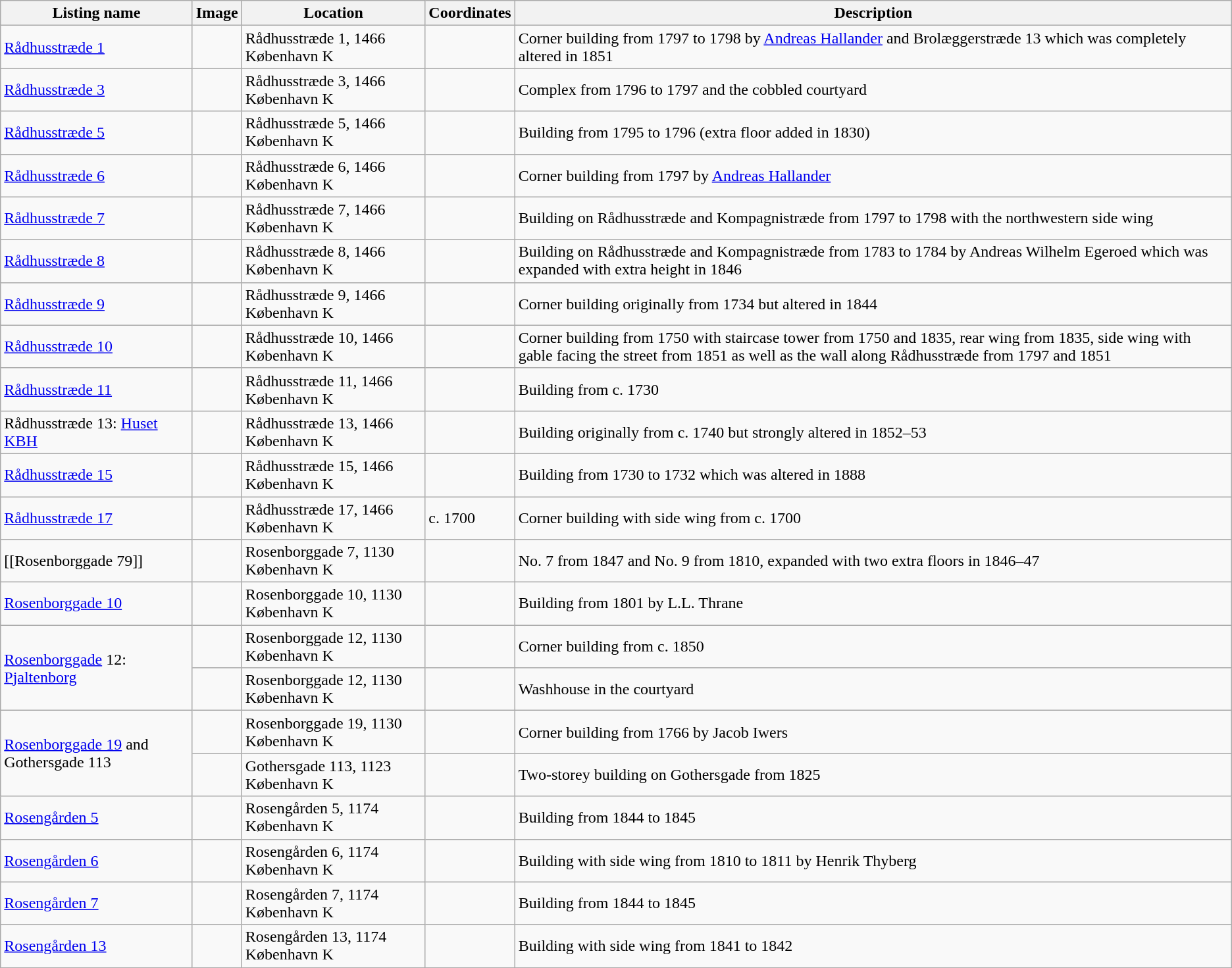<table class="wikitable sortable">
<tr>
<th>Listing name</th>
<th>Image</th>
<th>Location</th>
<th>Coordinates</th>
<th>Description</th>
</tr>
<tr>
<td><a href='#'>Rådhusstræde 1</a></td>
<td></td>
<td>Rådhusstræde 1, 1466 København K</td>
<td></td>
<td>Corner building from 1797 to 1798 by <a href='#'>Andreas Hallander</a> and Brolæggerstræde 13 which was completely altered in 1851</td>
</tr>
<tr>
<td><a href='#'>Rådhusstræde 3</a></td>
<td></td>
<td>Rådhusstræde 3, 1466 København K</td>
<td></td>
<td>Complex from 1796 to 1797 and the cobbled courtyard</td>
</tr>
<tr>
<td><a href='#'>Rådhusstræde 5</a></td>
<td></td>
<td>Rådhusstræde 5, 1466 København K</td>
<td></td>
<td>Building from 1795 to 1796 (extra floor added in 1830)</td>
</tr>
<tr>
<td><a href='#'>Rådhusstræde 6</a></td>
<td></td>
<td>Rådhusstræde 6, 1466 København K</td>
<td></td>
<td>Corner building from 1797 by <a href='#'>Andreas Hallander</a></td>
</tr>
<tr>
<td><a href='#'>Rådhusstræde 7</a></td>
<td></td>
<td>Rådhusstræde 7, 1466 København K</td>
<td></td>
<td>Building on Rådhusstræde and Kompagnistræde from 1797 to 1798 with the northwestern side wing</td>
</tr>
<tr>
<td><a href='#'>Rådhusstræde 8</a></td>
<td></td>
<td>Rådhusstræde 8, 1466 København K</td>
<td></td>
<td>Building on Rådhusstræde and Kompagnistræde from 1783 to 1784 by Andreas Wilhelm Egeroed which was expanded with extra height in 1846</td>
</tr>
<tr>
<td><a href='#'>Rådhusstræde 9</a></td>
<td></td>
<td>Rådhusstræde 9, 1466 København K</td>
<td></td>
<td>Corner building originally from 1734 but altered in 1844</td>
</tr>
<tr>
<td><a href='#'>Rådhusstræde 10</a></td>
<td></td>
<td>Rådhusstræde 10, 1466 København K</td>
<td></td>
<td>Corner building from 1750 with staircase tower from 1750 and 1835, rear wing from 1835, side wing with gable facing the street from 1851 as well as the wall along Rådhusstræde from 1797 and 1851</td>
</tr>
<tr>
<td><a href='#'>Rådhusstræde 11</a></td>
<td></td>
<td>Rådhusstræde 11, 1466 København K</td>
<td></td>
<td>Building from c. 1730</td>
</tr>
<tr>
<td>Rådhusstræde 13: <a href='#'>Huset KBH</a></td>
<td></td>
<td>Rådhusstræde 13, 1466 København K</td>
<td></td>
<td>Building originally from c. 1740 but strongly altered in 1852–53</td>
</tr>
<tr>
<td><a href='#'>Rådhusstræde 15</a></td>
<td></td>
<td>Rådhusstræde 15, 1466 København K</td>
<td></td>
<td>Building from 1730 to 1732 which was altered in 1888</td>
</tr>
<tr>
<td><a href='#'>Rådhusstræde 17</a></td>
<td></td>
<td>Rådhusstræde 17, 1466 København K</td>
<td>c. 1700</td>
<td>Corner building with side wing from c. 1700</td>
</tr>
<tr>
<td>[[Rosenborggade 79]]</td>
<td></td>
<td>Rosenborggade 7, 1130 København K</td>
<td></td>
<td>No. 7 from 1847 and No. 9 from 1810, expanded with two extra floors in 1846–47</td>
</tr>
<tr>
<td><a href='#'>Rosenborggade 10</a></td>
<td></td>
<td>Rosenborggade 10, 1130 København K</td>
<td></td>
<td>Building from 1801 by L.L. Thrane</td>
</tr>
<tr>
<td rowspan="2"><a href='#'>Rosenborggade</a> 12: <a href='#'>Pjaltenborg</a></td>
<td></td>
<td>Rosenborggade 12, 1130 København K</td>
<td></td>
<td>Corner building from c. 1850</td>
</tr>
<tr>
<td></td>
<td>Rosenborggade 12, 1130 København K</td>
<td></td>
<td>Washhouse in the courtyard</td>
</tr>
<tr>
<td rowspan="2"><a href='#'>Rosenborggade 19</a> and Gothersgade 113</td>
<td></td>
<td>Rosenborggade 19, 1130 København K</td>
<td></td>
<td>Corner building from 1766 by Jacob Iwers</td>
</tr>
<tr>
<td></td>
<td>Gothersgade 113, 1123 København K</td>
<td></td>
<td>Two-storey building on Gothersgade from 1825</td>
</tr>
<tr>
<td><a href='#'>Rosengården 5</a></td>
<td></td>
<td>Rosengården 5, 1174 København K</td>
<td></td>
<td>Building from 1844 to 1845</td>
</tr>
<tr>
<td><a href='#'>Rosengården 6</a></td>
<td></td>
<td>Rosengården 6, 1174 København K</td>
<td></td>
<td>Building with side wing from 1810 to 1811 by Henrik Thyberg</td>
</tr>
<tr>
<td><a href='#'>Rosengården 7</a></td>
<td></td>
<td>Rosengården 7, 1174 København K</td>
<td></td>
<td>Building from 1844 to 1845</td>
</tr>
<tr>
<td><a href='#'>Rosengården 13</a></td>
<td></td>
<td>Rosengården 13, 1174 København K</td>
<td></td>
<td>Building with side wing from 1841 to 1842</td>
</tr>
<tr>
</tr>
<tr>
</tr>
</table>
